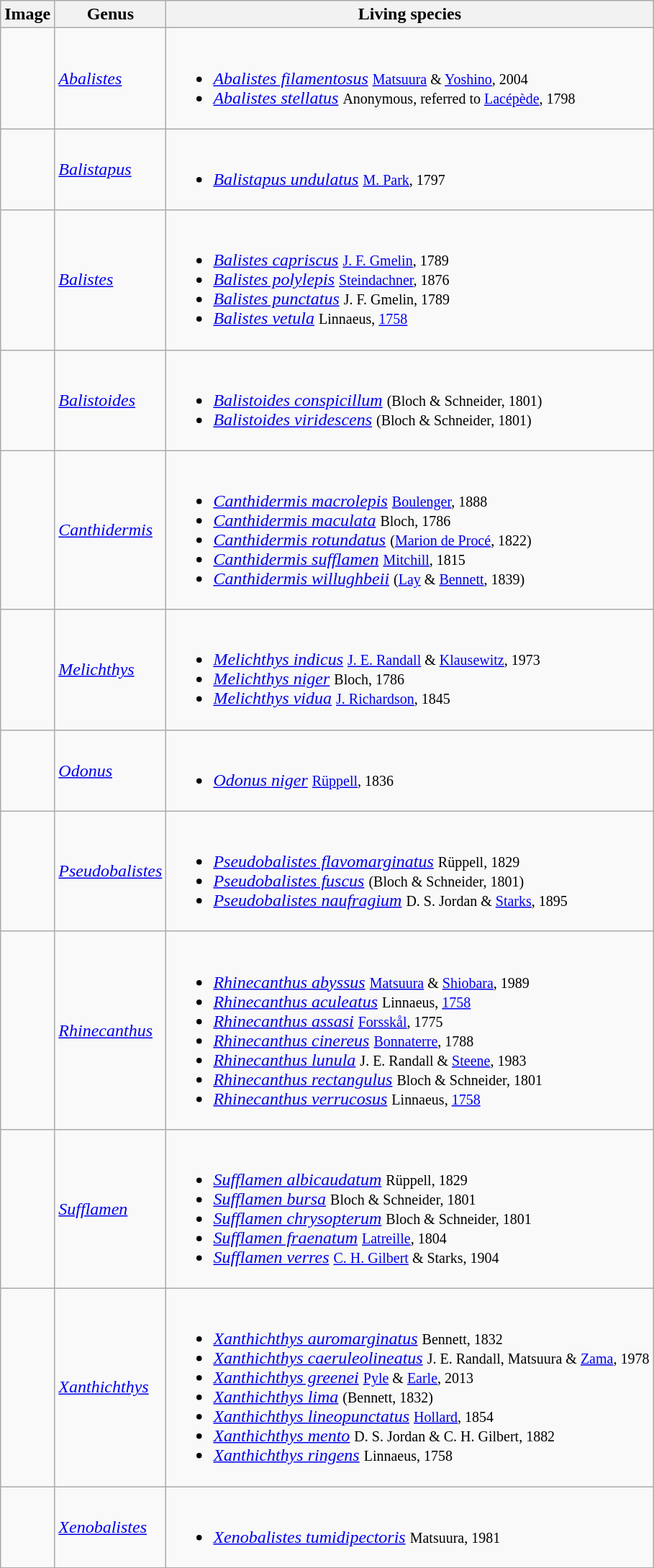<table class="wikitable collapsible">
<tr>
<th>Image</th>
<th>Genus</th>
<th>Living species</th>
</tr>
<tr>
<td></td>
<td><em><a href='#'>Abalistes</a></em> </td>
<td><br><ul><li><em><a href='#'>Abalistes filamentosus</a></em> <small><a href='#'>Matsuura</a> & <a href='#'>Yoshino</a>, 2004</small></li><li><em><a href='#'>Abalistes stellatus</a></em> <small>Anonymous, referred to <a href='#'>Lacépède</a>, 1798</small></li></ul></td>
</tr>
<tr>
<td></td>
<td><em><a href='#'>Balistapus</a></em> </td>
<td><br><ul><li><em><a href='#'>Balistapus undulatus</a></em> <small><a href='#'>M. Park</a>, 1797 </small></li></ul></td>
</tr>
<tr>
<td></td>
<td><em><a href='#'>Balistes</a></em> </td>
<td><br><ul><li><em><a href='#'>Balistes capriscus</a></em> <small><a href='#'>J. F. Gmelin</a>, 1789</small></li><li><em><a href='#'>Balistes polylepis</a></em> <small><a href='#'>Steindachner</a>, 1876</small></li><li><em><a href='#'>Balistes punctatus</a></em> <small>J. F. Gmelin, 1789</small></li><li><em><a href='#'>Balistes vetula</a></em> <small>Linnaeus, <a href='#'>1758</a></small></li></ul></td>
</tr>
<tr>
<td></td>
<td><em><a href='#'>Balistoides</a></em> </td>
<td><br><ul><li><em><a href='#'>Balistoides conspicillum</a></em> <small>(Bloch & Schneider, 1801)</small></li><li><em><a href='#'>Balistoides viridescens</a></em> <small>(Bloch & Schneider, 1801)</small></li></ul></td>
</tr>
<tr>
<td></td>
<td><em><a href='#'>Canthidermis</a></em> </td>
<td><br><ul><li><em><a href='#'>Canthidermis macrolepis</a></em> <small><a href='#'>Boulenger</a>, 1888</small></li><li><em><a href='#'>Canthidermis maculata</a></em> <small>Bloch, 1786</small></li><li><em><a href='#'>Canthidermis rotundatus</a></em> <small>(<a href='#'>Marion de Procé</a>, 1822)</small></li><li><em><a href='#'>Canthidermis sufflamen</a></em> <small><a href='#'>Mitchill</a>, 1815</small></li><li><em><a href='#'>Canthidermis willughbeii</a></em> <small>(<a href='#'>Lay</a> & <a href='#'>Bennett</a>, 1839)</small></li></ul></td>
</tr>
<tr>
<td></td>
<td><em><a href='#'>Melichthys</a></em> </td>
<td><br><ul><li><em><a href='#'>Melichthys indicus</a></em> <small><a href='#'>J. E. Randall</a> & <a href='#'>Klausewitz</a>, 1973</small></li><li><em><a href='#'>Melichthys niger</a></em> <small>Bloch, 1786</small></li><li><em><a href='#'>Melichthys vidua</a></em> <small><a href='#'>J. Richardson</a>, 1845</small></li></ul></td>
</tr>
<tr>
<td></td>
<td><em><a href='#'>Odonus</a></em> </td>
<td><br><ul><li><em><a href='#'>Odonus niger</a></em> <small><a href='#'>Rüppell</a>, 1836 </small></li></ul></td>
</tr>
<tr>
<td></td>
<td><em><a href='#'>Pseudobalistes</a></em> </td>
<td><br><ul><li><em><a href='#'>Pseudobalistes flavomarginatus</a></em> <small>Rüppell, 1829</small></li><li><em><a href='#'>Pseudobalistes fuscus</a></em> <small>(Bloch & Schneider, 1801)</small></li><li><em><a href='#'>Pseudobalistes naufragium</a></em> <small>D. S. Jordan & <a href='#'>Starks</a>, 1895</small></li></ul></td>
</tr>
<tr>
<td></td>
<td><em><a href='#'>Rhinecanthus</a></em> </td>
<td><br><ul><li><em><a href='#'>Rhinecanthus abyssus</a></em> <small><a href='#'>Matsuura</a> & <a href='#'>Shiobara</a>, 1989</small></li><li><em><a href='#'>Rhinecanthus aculeatus</a></em> <small>Linnaeus, <a href='#'>1758</a></small></li><li><em><a href='#'>Rhinecanthus assasi</a></em> <small><a href='#'>Forsskål</a>, 1775</small></li><li><em><a href='#'>Rhinecanthus cinereus</a></em> <small><a href='#'>Bonnaterre</a>, 1788</small></li><li><em><a href='#'>Rhinecanthus lunula</a></em> <small>J. E. Randall & <a href='#'>Steene</a>, 1983</small></li><li><em><a href='#'>Rhinecanthus rectangulus</a></em> <small>Bloch & Schneider, 1801</small></li><li><em><a href='#'>Rhinecanthus verrucosus</a></em> <small>Linnaeus, <a href='#'>1758</a></small></li></ul></td>
</tr>
<tr>
<td></td>
<td><em><a href='#'>Sufflamen</a></em> </td>
<td><br><ul><li><em><a href='#'>Sufflamen albicaudatum</a></em> <small>Rüppell, 1829</small></li><li><em><a href='#'>Sufflamen bursa</a></em> <small>Bloch & Schneider, 1801</small></li><li><em><a href='#'>Sufflamen chrysopterum</a></em> <small>Bloch & Schneider, 1801</small></li><li><em><a href='#'>Sufflamen fraenatum</a></em> <small><a href='#'>Latreille</a>, 1804</small></li><li><em><a href='#'>Sufflamen verres</a></em> <small><a href='#'>C. H. Gilbert</a> & Starks, 1904</small></li></ul></td>
</tr>
<tr>
<td></td>
<td><em><a href='#'>Xanthichthys</a></em> </td>
<td><br><ul><li><em><a href='#'>Xanthichthys auromarginatus</a></em> <small>Bennett, 1832</small></li><li><em><a href='#'>Xanthichthys caeruleolineatus</a></em> <small>J. E. Randall, Matsuura & <a href='#'>Zama</a>, 1978</small></li><li><em><a href='#'>Xanthichthys greenei</a></em> <small><a href='#'>Pyle</a> & <a href='#'>Earle</a>, 2013</small></li><li><em><a href='#'>Xanthichthys lima</a></em> <small>(Bennett, 1832)</small></li><li><em><a href='#'>Xanthichthys lineopunctatus</a></em> <small><a href='#'>Hollard</a>, 1854</small></li><li><em><a href='#'>Xanthichthys mento</a></em> <small>D. S. Jordan & C. H. Gilbert, 1882</small></li><li><em><a href='#'>Xanthichthys ringens</a></em> <small>Linnaeus, 1758</small></li></ul></td>
</tr>
<tr>
<td></td>
<td><em><a href='#'>Xenobalistes</a></em> </td>
<td><br><ul><li><em><a href='#'>Xenobalistes tumidipectoris</a></em> <small>Matsuura, 1981</small></li></ul></td>
</tr>
<tr>
</tr>
</table>
